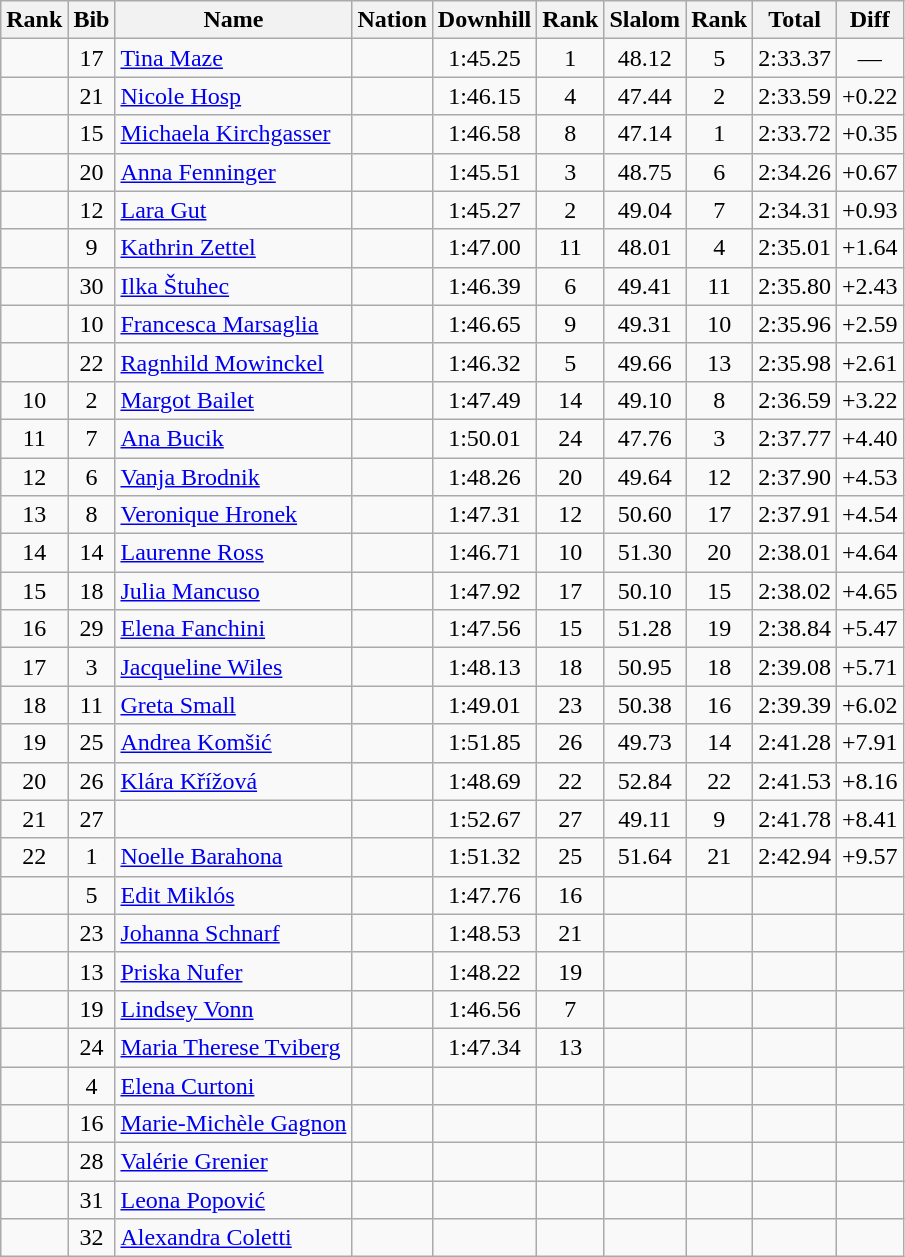<table class="wikitable sortable" style="text-align:center">
<tr>
<th>Rank</th>
<th>Bib</th>
<th>Name</th>
<th>Nation</th>
<th>Downhill</th>
<th>Rank</th>
<th>Slalom</th>
<th>Rank</th>
<th>Total</th>
<th>Diff</th>
</tr>
<tr>
<td></td>
<td>17</td>
<td align=left><a href='#'>Tina Maze</a></td>
<td align=left></td>
<td>1:45.25</td>
<td>1</td>
<td>48.12</td>
<td>5</td>
<td>2:33.37</td>
<td>—</td>
</tr>
<tr>
<td></td>
<td>21</td>
<td align=left><a href='#'>Nicole Hosp</a></td>
<td align=left></td>
<td>1:46.15</td>
<td>4</td>
<td>47.44</td>
<td>2</td>
<td>2:33.59</td>
<td>+0.22</td>
</tr>
<tr>
<td></td>
<td>15</td>
<td align=left><a href='#'>Michaela Kirchgasser</a></td>
<td align=left></td>
<td>1:46.58</td>
<td>8</td>
<td>47.14</td>
<td>1</td>
<td>2:33.72</td>
<td>+0.35</td>
</tr>
<tr>
<td></td>
<td>20</td>
<td align=left><a href='#'>Anna Fenninger</a></td>
<td align=left></td>
<td>1:45.51</td>
<td>3</td>
<td>48.75</td>
<td>6</td>
<td>2:34.26</td>
<td>+0.67</td>
</tr>
<tr>
<td></td>
<td>12</td>
<td align=left><a href='#'>Lara Gut</a></td>
<td align=left> </td>
<td>1:45.27</td>
<td>2</td>
<td>49.04</td>
<td>7</td>
<td>2:34.31</td>
<td>+0.93</td>
</tr>
<tr>
<td></td>
<td>9</td>
<td align=left><a href='#'>Kathrin Zettel</a></td>
<td align=left></td>
<td>1:47.00</td>
<td>11</td>
<td>48.01</td>
<td>4</td>
<td>2:35.01</td>
<td>+1.64</td>
</tr>
<tr>
<td></td>
<td>30</td>
<td align=left><a href='#'>Ilka Štuhec</a></td>
<td align=left></td>
<td>1:46.39</td>
<td>6</td>
<td>49.41</td>
<td>11</td>
<td>2:35.80</td>
<td>+2.43</td>
</tr>
<tr>
<td></td>
<td>10</td>
<td align=left><a href='#'>Francesca Marsaglia</a></td>
<td align=left></td>
<td>1:46.65</td>
<td>9</td>
<td>49.31</td>
<td>10</td>
<td>2:35.96</td>
<td>+2.59</td>
</tr>
<tr>
<td></td>
<td>22</td>
<td align=left><a href='#'>Ragnhild Mowinckel</a></td>
<td align=left></td>
<td>1:46.32</td>
<td>5</td>
<td>49.66</td>
<td>13</td>
<td>2:35.98</td>
<td>+2.61</td>
</tr>
<tr>
<td>10</td>
<td>2</td>
<td align=left><a href='#'>Margot Bailet</a></td>
<td align=left></td>
<td>1:47.49</td>
<td>14</td>
<td>49.10</td>
<td>8</td>
<td>2:36.59</td>
<td>+3.22</td>
</tr>
<tr>
<td>11</td>
<td>7</td>
<td align=left><a href='#'>Ana Bucik</a></td>
<td align=left></td>
<td>1:50.01</td>
<td>24</td>
<td>47.76</td>
<td>3</td>
<td>2:37.77</td>
<td>+4.40</td>
</tr>
<tr>
<td>12</td>
<td>6</td>
<td align=left><a href='#'>Vanja Brodnik</a></td>
<td align=left></td>
<td>1:48.26</td>
<td>20</td>
<td>49.64</td>
<td>12</td>
<td>2:37.90</td>
<td>+4.53</td>
</tr>
<tr>
<td>13</td>
<td>8</td>
<td align=left><a href='#'>Veronique Hronek</a></td>
<td align=left></td>
<td>1:47.31</td>
<td>12</td>
<td>50.60</td>
<td>17</td>
<td>2:37.91</td>
<td>+4.54</td>
</tr>
<tr>
<td>14</td>
<td>14</td>
<td align=left><a href='#'>Laurenne Ross</a></td>
<td align=left></td>
<td>1:46.71</td>
<td>10</td>
<td>51.30</td>
<td>20</td>
<td>2:38.01</td>
<td>+4.64</td>
</tr>
<tr>
<td>15</td>
<td>18</td>
<td align=left><a href='#'>Julia Mancuso</a></td>
<td align=left></td>
<td>1:47.92</td>
<td>17</td>
<td>50.10</td>
<td>15</td>
<td>2:38.02</td>
<td>+4.65</td>
</tr>
<tr>
<td>16</td>
<td>29</td>
<td align=left><a href='#'>Elena Fanchini</a></td>
<td align=left></td>
<td>1:47.56</td>
<td>15</td>
<td>51.28</td>
<td>19</td>
<td>2:38.84</td>
<td>+5.47</td>
</tr>
<tr>
<td>17</td>
<td>3</td>
<td align=left><a href='#'>Jacqueline Wiles</a></td>
<td align=left></td>
<td>1:48.13</td>
<td>18</td>
<td>50.95</td>
<td>18</td>
<td>2:39.08</td>
<td>+5.71</td>
</tr>
<tr>
<td>18</td>
<td>11</td>
<td align=left><a href='#'>Greta Small</a></td>
<td align=left></td>
<td>1:49.01</td>
<td>23</td>
<td>50.38</td>
<td>16</td>
<td>2:39.39</td>
<td>+6.02</td>
</tr>
<tr>
<td>19</td>
<td>25</td>
<td align=left><a href='#'>Andrea Komšić</a></td>
<td align=left></td>
<td>1:51.85</td>
<td>26</td>
<td>49.73</td>
<td>14</td>
<td>2:41.28</td>
<td>+7.91</td>
</tr>
<tr>
<td>20</td>
<td>26</td>
<td align=left><a href='#'>Klára Křížová</a></td>
<td align=left></td>
<td>1:48.69</td>
<td>22</td>
<td>52.84</td>
<td>22</td>
<td>2:41.53</td>
<td>+8.16</td>
</tr>
<tr>
<td>21</td>
<td>27</td>
<td align=left></td>
<td align=left></td>
<td>1:52.67</td>
<td>27</td>
<td>49.11</td>
<td>9</td>
<td>2:41.78</td>
<td>+8.41</td>
</tr>
<tr>
<td>22</td>
<td>1</td>
<td align=left><a href='#'>Noelle Barahona</a></td>
<td align=left></td>
<td>1:51.32</td>
<td>25</td>
<td>51.64</td>
<td>21</td>
<td>2:42.94</td>
<td>+9.57</td>
</tr>
<tr>
<td></td>
<td>5</td>
<td align=left><a href='#'>Edit Miklós</a></td>
<td align=left></td>
<td>1:47.76</td>
<td>16</td>
<td></td>
<td></td>
<td></td>
<td></td>
</tr>
<tr>
<td></td>
<td>23</td>
<td align=left><a href='#'>Johanna Schnarf</a></td>
<td align=left></td>
<td>1:48.53</td>
<td>21</td>
<td></td>
<td></td>
<td></td>
<td></td>
</tr>
<tr>
<td></td>
<td>13</td>
<td align=left><a href='#'>Priska Nufer</a></td>
<td align=left> </td>
<td>1:48.22</td>
<td>19</td>
<td></td>
<td></td>
<td></td>
<td></td>
</tr>
<tr>
<td></td>
<td>19</td>
<td align=left><a href='#'>Lindsey Vonn</a></td>
<td align=left></td>
<td>1:46.56</td>
<td>7</td>
<td></td>
<td></td>
<td></td>
<td></td>
</tr>
<tr>
<td></td>
<td>24</td>
<td align=left><a href='#'>Maria Therese Tviberg</a></td>
<td align=left></td>
<td>1:47.34</td>
<td>13</td>
<td></td>
<td></td>
<td></td>
<td></td>
</tr>
<tr>
<td></td>
<td>4</td>
<td align=left><a href='#'>Elena Curtoni</a></td>
<td align=left></td>
<td></td>
<td></td>
<td></td>
<td></td>
<td></td>
<td></td>
</tr>
<tr>
<td></td>
<td>16</td>
<td align=left><a href='#'>Marie-Michèle Gagnon</a></td>
<td align=left></td>
<td></td>
<td></td>
<td></td>
<td></td>
<td></td>
<td></td>
</tr>
<tr>
<td></td>
<td>28</td>
<td align=left><a href='#'>Valérie Grenier</a></td>
<td align=left></td>
<td></td>
<td></td>
<td></td>
<td></td>
<td></td>
<td></td>
</tr>
<tr>
<td></td>
<td>31</td>
<td align=left><a href='#'>Leona Popović</a></td>
<td align=left></td>
<td></td>
<td></td>
<td></td>
<td></td>
<td></td>
<td></td>
</tr>
<tr>
<td></td>
<td>32</td>
<td align=left><a href='#'>Alexandra Coletti</a></td>
<td align=left></td>
<td></td>
<td></td>
<td></td>
<td></td>
<td></td>
<td></td>
</tr>
</table>
